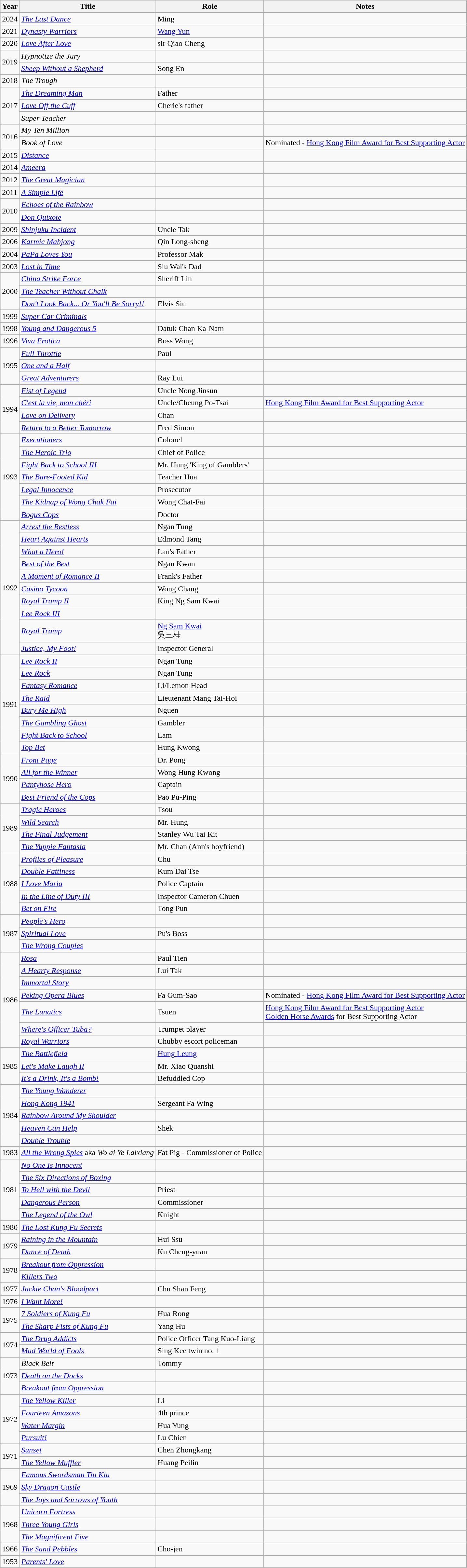<table class="wikitable sortable">
<tr>
<th>Year</th>
<th>Title</th>
<th>Role</th>
<th class="unsortable">Notes</th>
</tr>
<tr>
<td>2024</td>
<td><em><a href='#'>The Last Dance</a></em></td>
<td>Ming</td>
<td></td>
</tr>
<tr>
<td>2021</td>
<td><em><a href='#'>Dynasty Warriors</a></em></td>
<td><a href='#'>Wang Yun</a></td>
<td></td>
</tr>
<tr>
<td>2020</td>
<td><em><a href='#'>Love After Love</a></em></td>
<td>sir Qiao Cheng</td>
<td></td>
</tr>
<tr>
</tr>
<tr>
<td rowspan=2>2019</td>
<td><em>Hypnotize the Jury</em></td>
<td></td>
<td></td>
</tr>
<tr>
<td><em><a href='#'>Sheep Without a Shepherd</a></em></td>
<td>Song En</td>
<td></td>
</tr>
<tr>
<td>2018</td>
<td><em>The Trough</em></td>
<td></td>
<td></td>
</tr>
<tr>
<td rowspan=3>2017</td>
<td><em><a href='#'>The Dreaming Man</a></em></td>
<td>Father</td>
<td></td>
</tr>
<tr>
<td><em><a href='#'>Love Off the Cuff</a></em></td>
<td>Cherie's father</td>
<td></td>
</tr>
<tr>
<td><em>Super Teacher</em></td>
<td></td>
<td></td>
</tr>
<tr>
<td rowspan=2>2016</td>
<td><em>My Ten Million</em></td>
<td></td>
<td></td>
</tr>
<tr>
<td><em>Book of Love</em></td>
<td></td>
<td>Nominated - <a href='#'>Hong Kong Film Award for Best Supporting Actor</a></td>
</tr>
<tr>
<td>2015</td>
<td><em><a href='#'>Distance</a></em></td>
<td></td>
<td></td>
</tr>
<tr>
<td>2014</td>
<td><em><a href='#'>Ameera</a></em></td>
<td></td>
<td></td>
</tr>
<tr>
<td>2012</td>
<td><em><a href='#'>The Great Magician</a></em></td>
<td></td>
<td></td>
</tr>
<tr>
<td>2011</td>
<td><em><a href='#'>A Simple Life</a></em></td>
<td></td>
<td></td>
</tr>
<tr>
<td rowspan=2>2010</td>
<td><em><a href='#'>Echoes of the Rainbow</a></em></td>
<td></td>
<td></td>
</tr>
<tr>
<td><em><a href='#'>Don Quixote</a></em></td>
<td></td>
<td></td>
</tr>
<tr>
<td>2009</td>
<td><em><a href='#'>Shinjuku Incident</a></em></td>
<td>Uncle Tak</td>
<td></td>
</tr>
<tr>
<td>2006</td>
<td><em><a href='#'>Karmic Mahjong</a></em></td>
<td>Qin Long-sheng</td>
<td></td>
</tr>
<tr>
<td>2004</td>
<td><em><a href='#'>PaPa Loves You</a></em></td>
<td>Professor Mak</td>
<td></td>
</tr>
<tr>
<td>2003</td>
<td><em><a href='#'>Lost in Time</a></em></td>
<td>Siu Wai's Dad</td>
<td></td>
</tr>
<tr>
<td rowspan="3">2000</td>
<td><em><a href='#'>China Strike Force</a></em></td>
<td>Sheriff Lin</td>
<td></td>
</tr>
<tr>
<td><em><a href='#'>The Teacher Without Chalk</a></em></td>
<td></td>
<td></td>
</tr>
<tr>
<td><em><a href='#'>Don't Look Back... Or You'll Be Sorry!!</a></em></td>
<td>Elvis Siu</td>
<td></td>
</tr>
<tr>
<td>1999</td>
<td><em><a href='#'>Super Car Criminals</a></em></td>
<td></td>
<td></td>
</tr>
<tr>
<td>1998</td>
<td><em><a href='#'>Young and Dangerous 5</a></em></td>
<td>Datuk Chan Ka-Nam</td>
<td></td>
</tr>
<tr>
<td>1996</td>
<td><em><a href='#'>Viva Erotica</a></em></td>
<td>Boss Wong</td>
<td></td>
</tr>
<tr>
<td rowspan="3">1995</td>
<td><em><a href='#'>Full Throttle</a></em></td>
<td>Paul</td>
<td></td>
</tr>
<tr>
<td><em><a href='#'>One and a Half</a></em></td>
<td></td>
<td></td>
</tr>
<tr>
<td><em><a href='#'>Great Adventurers</a></em></td>
<td>Ray Lui</td>
<td></td>
</tr>
<tr>
<td rowspan="4">1994</td>
<td><em><a href='#'>Fist of Legend</a></em></td>
<td>Uncle Nong Jinsun</td>
<td></td>
</tr>
<tr>
<td><em><a href='#'>C'est la vie, mon chéri</a></em></td>
<td>Uncle/Cheung Po-Tsai</td>
<td><a href='#'>Hong Kong Film Award for Best Supporting Actor</a></td>
</tr>
<tr>
<td><em><a href='#'>Love on Delivery</a></em></td>
<td>Chan</td>
<td></td>
</tr>
<tr>
<td><em><a href='#'>Return to a Better Tomorrow</a></em></td>
<td>Fred Simon</td>
<td></td>
</tr>
<tr>
<td rowspan="7">1993</td>
<td><em><a href='#'>Executioners</a></em></td>
<td>Colonel</td>
<td></td>
</tr>
<tr>
<td><em><a href='#'>The Heroic Trio</a></em></td>
<td>Chief of Police</td>
<td></td>
</tr>
<tr>
<td><em><a href='#'>Fight Back to School III</a></em></td>
<td>Mr. Hung 'King of Gamblers'</td>
<td></td>
</tr>
<tr>
<td><em><a href='#'>The Bare-Footed Kid</a></em></td>
<td>Teacher Hua</td>
<td></td>
</tr>
<tr>
<td><em><a href='#'>Legal Innocence</a></em></td>
<td>Prosecutor</td>
<td></td>
</tr>
<tr>
<td><em><a href='#'>The Kidnap of Wong Chak Fai</a></em></td>
<td>Wong Chat-Fai</td>
<td></td>
</tr>
<tr>
<td><em><a href='#'>Bogus Cops</a></em></td>
<td>Doctor</td>
<td></td>
</tr>
<tr>
<td rowspan="10">1992</td>
<td><em><a href='#'>Arrest the Restless</a></em></td>
<td>Ngan Tung</td>
<td></td>
</tr>
<tr>
<td><em><a href='#'>Heart Against Hearts</a></em></td>
<td>Edmond Tang</td>
<td></td>
</tr>
<tr>
<td><em><a href='#'>What a Hero!</a></em></td>
<td>Lan's Father</td>
<td></td>
</tr>
<tr>
<td><em><a href='#'>Best of the Best</a></em></td>
<td>Ngan Kwan</td>
<td></td>
</tr>
<tr>
<td><em><a href='#'>A Moment of Romance II</a></em></td>
<td>Frank's Father</td>
<td></td>
</tr>
<tr>
<td><em><a href='#'>Casino Tycoon</a></em></td>
<td>Wong Chang</td>
<td></td>
</tr>
<tr>
<td><em><a href='#'>Royal Tramp II</a></em></td>
<td>King Ng Sam Kwai</td>
<td></td>
</tr>
<tr>
<td><em><a href='#'>Lee Rock III</a></em></td>
<td></td>
<td></td>
</tr>
<tr>
<td><em><a href='#'>Royal Tramp</a></em></td>
<td><a href='#'>Ng Sam Kwai</a><br>吳三桂</td>
<td></td>
</tr>
<tr>
<td><em><a href='#'>Justice, My Foot!</a></em></td>
<td>Inspector General</td>
<td></td>
</tr>
<tr>
<td rowspan="8">1991</td>
<td><em><a href='#'>Lee Rock II</a></em></td>
<td>Ngan Tung</td>
<td></td>
</tr>
<tr>
<td><em><a href='#'>Lee Rock</a></em></td>
<td>Ngan Tung</td>
<td></td>
</tr>
<tr>
<td><em><a href='#'>Fantasy Romance</a></em></td>
<td>Li/Lemon Head</td>
<td></td>
</tr>
<tr>
<td><em><a href='#'>The Raid</a></em></td>
<td>Lieutenant Mang Tai-Hoi</td>
<td></td>
</tr>
<tr>
<td><em><a href='#'>Bury Me High</a></em></td>
<td>Nguen</td>
<td></td>
</tr>
<tr>
<td><em><a href='#'>The Gambling Ghost</a></em></td>
<td>Gambler</td>
<td></td>
</tr>
<tr>
<td><em><a href='#'>Fight Back to School</a></em></td>
<td>Lam</td>
<td></td>
</tr>
<tr>
<td><em><a href='#'>Top Bet</a></em></td>
<td>Hung Kwong</td>
<td></td>
</tr>
<tr>
<td rowspan="4">1990</td>
<td><em><a href='#'>Front Page</a></em></td>
<td>Dr. Pong</td>
<td></td>
</tr>
<tr>
<td><em><a href='#'>All for the Winner</a></em></td>
<td>Wong Hung Kwong</td>
<td></td>
</tr>
<tr>
<td><em><a href='#'>Pantyhose Hero</a></em></td>
<td>Captain</td>
<td></td>
</tr>
<tr>
<td><em><a href='#'>Best Friend of the Cops</a></em></td>
<td>Pao Pu-Ping</td>
<td></td>
</tr>
<tr>
<td rowspan="4">1989</td>
<td><em><a href='#'>Tragic Heroes</a></em></td>
<td>Tsou</td>
<td></td>
</tr>
<tr>
<td><em><a href='#'>Wild Search</a></em></td>
<td>Mr. Hung</td>
<td></td>
</tr>
<tr>
<td><em><a href='#'>The Final Judgement</a></em></td>
<td>Stanley Wu Tai Kit</td>
<td></td>
</tr>
<tr>
<td><em><a href='#'>The Yuppie Fantasia</a></em></td>
<td>Mr. Chan (Ann's boyfriend)</td>
<td></td>
</tr>
<tr>
<td rowspan="5">1988</td>
<td><em><a href='#'>Profiles of Pleasure</a></em></td>
<td>Chu</td>
<td></td>
</tr>
<tr>
<td><em><a href='#'>Double Fattiness</a></em></td>
<td>Kum Dai Tse</td>
<td></td>
</tr>
<tr>
<td><em><a href='#'>I Love Maria</a></em></td>
<td>Police Captain</td>
<td></td>
</tr>
<tr>
<td><em><a href='#'>In the Line of Duty III</a></em></td>
<td>Inspector Cameron Chuen</td>
<td></td>
</tr>
<tr>
<td><em><a href='#'>Bet on Fire</a></em></td>
<td>Tong Pun</td>
<td></td>
</tr>
<tr>
<td rowspan="3">1987</td>
<td><em><a href='#'>People's Hero</a></em></td>
<td></td>
</tr>
<tr>
<td><em><a href='#'>Spiritual Love</a></em></td>
<td>Pu's Boss</td>
<td></td>
</tr>
<tr>
<td><em><a href='#'>The Wrong Couples</a></em></td>
<td></td>
<td></td>
</tr>
<tr>
<td rowspan="7">1986</td>
<td><em><a href='#'>Rosa</a></em></td>
<td>Paul Tien</td>
<td></td>
</tr>
<tr>
<td><em><a href='#'>A Hearty Response</a></em></td>
<td>Lui Tak</td>
<td></td>
</tr>
<tr>
<td><em><a href='#'>Immortal Story</a></em></td>
<td></td>
<td></td>
</tr>
<tr>
<td><em><a href='#'>Peking Opera Blues</a></em></td>
<td>Fa Gum-Sao</td>
<td>Nominated - <a href='#'>Hong Kong Film Award for Best Supporting Actor</a></td>
</tr>
<tr>
<td><em><a href='#'>The Lunatics</a></em></td>
<td>Tsuen</td>
<td><a href='#'>Hong Kong Film Award for Best Supporting Actor</a><br><a href='#'>Golden Horse Awards</a> for Best Supporting Actor</td>
</tr>
<tr>
<td><em><a href='#'>Where's Officer Tuba?</a></em></td>
<td>Trumpet player</td>
<td></td>
</tr>
<tr>
<td><em><a href='#'>Royal Warriors</a></em></td>
<td>Chubby escort policeman</td>
<td></td>
</tr>
<tr>
<td rowspan="3">1985</td>
<td><em><a href='#'>The Battlefield</a></em></td>
<td><a href='#'>Hung Leung</a></td>
<td></td>
</tr>
<tr>
<td><em><a href='#'>Let's Make Laugh II</a></em></td>
<td>Mr. Xiao Quanshi</td>
<td></td>
</tr>
<tr>
<td><em><a href='#'>It's a Drink, It's a Bomb!</a></em></td>
<td>Befuddled Cop</td>
<td></td>
</tr>
<tr>
<td rowspan="5">1984</td>
<td><em><a href='#'>The Young Wanderer</a></em></td>
<td></td>
<td></td>
</tr>
<tr>
<td><em><a href='#'>Hong Kong 1941</a></em></td>
<td>Sergeant Fa Wing</td>
<td></td>
</tr>
<tr>
<td><em><a href='#'>Rainbow Around My Shoulder</a></em></td>
<td></td>
<td></td>
</tr>
<tr>
<td><em><a href='#'>Heaven Can Help</a></em></td>
<td>Shek</td>
<td></td>
</tr>
<tr>
<td><em><a href='#'>Double Trouble</a></em></td>
<td></td>
<td></td>
</tr>
<tr>
<td>1983</td>
<td><em><a href='#'>All the Wrong Spies</a></em> aka <em>Wo ai Ye Laixiang</em></td>
<td>Fat Pig - Commissioner of Police</td>
<td></td>
</tr>
<tr>
<td rowspan="5">1981</td>
<td><em><a href='#'>No One Is Innocent</a></em></td>
<td></td>
<td></td>
</tr>
<tr>
<td><em><a href='#'>The Six Directions of Boxing</a></em></td>
<td></td>
<td></td>
</tr>
<tr>
<td><em><a href='#'>To Hell with the Devil</a></em></td>
<td>Priest</td>
<td></td>
</tr>
<tr>
<td><em><a href='#'>Dangerous Person</a></em></td>
<td>Commissioner</td>
<td></td>
</tr>
<tr>
<td><em><a href='#'>The Legend of the Owl</a></em></td>
<td>Knight</td>
<td></td>
</tr>
<tr>
<td>1980</td>
<td><em><a href='#'>The Lost Kung Fu Secrets</a></em></td>
<td></td>
<td></td>
</tr>
<tr>
<td rowspan="2">1979</td>
<td><em><a href='#'>Raining in the Mountain</a></em></td>
<td>Hui Ssu</td>
<td></td>
</tr>
<tr>
<td><em><a href='#'>Dance of Death</a></em></td>
<td>Ku Cheng-yuan</td>
<td></td>
</tr>
<tr>
<td rowspan="2">1978</td>
<td><em><a href='#'>Breakout from Oppression</a></em></td>
<td></td>
<td></td>
</tr>
<tr>
<td><em><a href='#'>Killers Two</a></em></td>
<td></td>
<td></td>
</tr>
<tr>
<td>1977</td>
<td><em><a href='#'>Jackie Chan's Bloodpact</a></em></td>
<td>Chu Shan Feng</td>
<td></td>
</tr>
<tr>
<td>1976</td>
<td><em><a href='#'>I Want More!</a></em></td>
<td></td>
</tr>
<tr>
<td rowspan="2">1975</td>
<td><em><a href='#'>7 Soldiers of Kung Fu</a></em></td>
<td>Hua Rong</td>
<td></td>
</tr>
<tr>
<td><em><a href='#'>The Sharp Fists of Kung Fu</a></em></td>
<td>Yang Hu</td>
<td></td>
</tr>
<tr>
<td rowspan="2">1974</td>
<td><em><a href='#'>The Drug Addicts</a></em></td>
<td>Police Officer Tang Kuo-Liang</td>
<td></td>
</tr>
<tr>
<td><em><a href='#'>Mad World of Fools</a></em></td>
<td>Sing Kee twin no. 1</td>
<td></td>
</tr>
<tr>
<td rowspan="3">1973</td>
<td><em>Black Belt</em></td>
<td>Tommy</td>
<td></td>
</tr>
<tr>
<td><em><a href='#'>Death on the Docks</a></em></td>
<td></td>
<td></td>
</tr>
<tr>
<td><em><a href='#'>Breakout from Oppression</a></em></td>
<td></td>
<td></td>
</tr>
<tr>
<td rowspan="4">1972</td>
<td><em><a href='#'>The Yellow Killer</a></em></td>
<td>Li</td>
<td></td>
</tr>
<tr>
<td><em><a href='#'>Fourteen Amazons</a></em></td>
<td>4th prince</td>
<td></td>
</tr>
<tr>
<td><em><a href='#'>Water Margin</a></em></td>
<td>Hua Yung</td>
<td></td>
</tr>
<tr>
<td><em><a href='#'>Pursuit!</a></em></td>
<td>Lu Chien</td>
<td></td>
</tr>
<tr>
<td rowspan="2">1971</td>
<td><em><a href='#'>Sunset</a></em></td>
<td>Chen Zhongkang</td>
<td></td>
</tr>
<tr>
<td><em><a href='#'>The Yellow Muffler</a></em></td>
<td>Huang Peilin</td>
<td></td>
</tr>
<tr>
<td rowspan="3">1969</td>
<td><em><a href='#'>Famous Swordsman Tin Kiu</a></em></td>
<td></td>
<td></td>
</tr>
<tr>
<td><em><a href='#'>Sky Dragon Castle</a></em></td>
<td></td>
<td></td>
</tr>
<tr>
<td><em><a href='#'>The Joys and Sorrows of Youth</a></em></td>
<td></td>
<td></td>
</tr>
<tr>
<td rowspan="3">1968</td>
<td><em><a href='#'>Unicorn Fortress</a></em></td>
<td></td>
<td></td>
</tr>
<tr>
<td><em><a href='#'>Three Young Girls</a></em></td>
<td></td>
<td></td>
</tr>
<tr>
<td><em><a href='#'>The Magnificent Five</a></em></td>
<td></td>
<td></td>
</tr>
<tr>
<td>1966</td>
<td><em><a href='#'>The Sand Pebbles</a></em></td>
<td>Cho-jen</td>
<td></td>
</tr>
<tr>
<td>1953</td>
<td><em><a href='#'>Parents' Love</a></em></td>
<td></td>
<td></td>
</tr>
<tr>
</tr>
</table>
